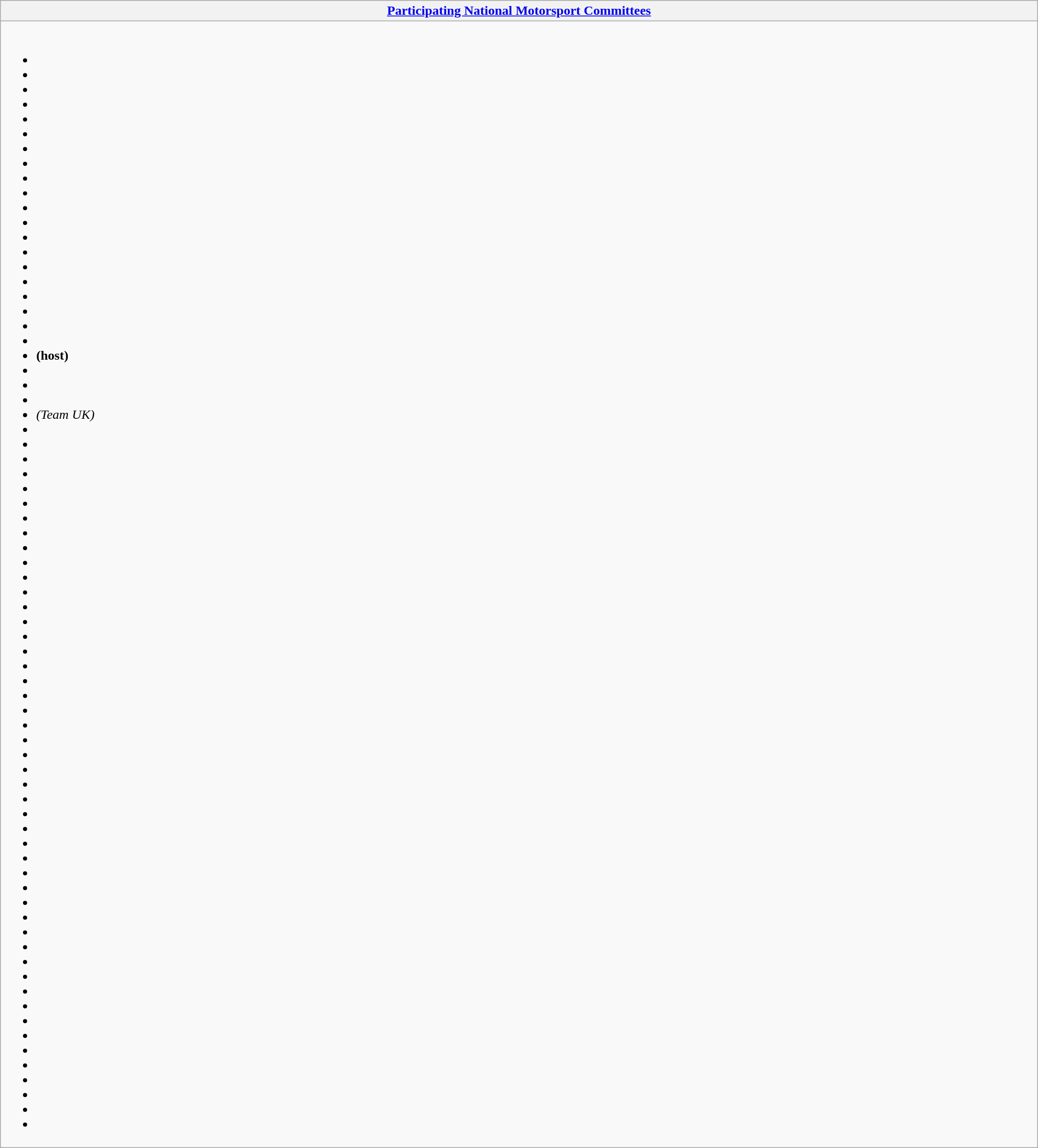<table class="wikitable mw-collapsible" style="width:100%;">
<tr>
<th><a href='#'>Participating National Motorsport Committees</a></th>
</tr>
<tr>
<td><br><ul><li></li><li></li><li></li><li></li><li></li><li></li><li></li><li></li><li></li><li></li><li></li><li></li><li></li><li></li><li></li><li></li><li></li><li></li><li></li><li></li><li> <strong>(host)</strong></li><li></li><li></li><li></li><li> <em>(Team UK)</em></li><li></li><li></li><li></li><li></li><li></li><li></li><li></li><li></li><li></li><li></li><li></li><li></li><li></li><li></li><li></li><li></li><li></li><li></li><li></li><li></li><li></li><li></li><li></li><li></li><li></li><li></li><li></li><li></li><li></li><li></li><li></li><li></li><li></li><li></li><li></li><li></li><li></li><li></li><li></li><li></li><li></li><li></li><li></li><li></li><li></li><li></li><li></li><li></li></ul></td>
</tr>
</table>
